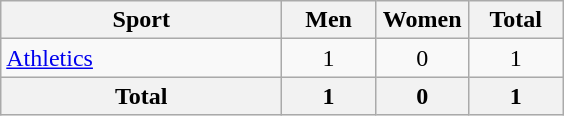<table class="wikitable sortable" style="text-align:center;">
<tr>
<th width=180>Sport</th>
<th width=55>Men</th>
<th width=55>Women</th>
<th width=55>Total</th>
</tr>
<tr>
<td align=left><a href='#'>Athletics</a></td>
<td>1</td>
<td>0</td>
<td>1</td>
</tr>
<tr>
<th>Total</th>
<th>1</th>
<th>0</th>
<th>1</th>
</tr>
</table>
